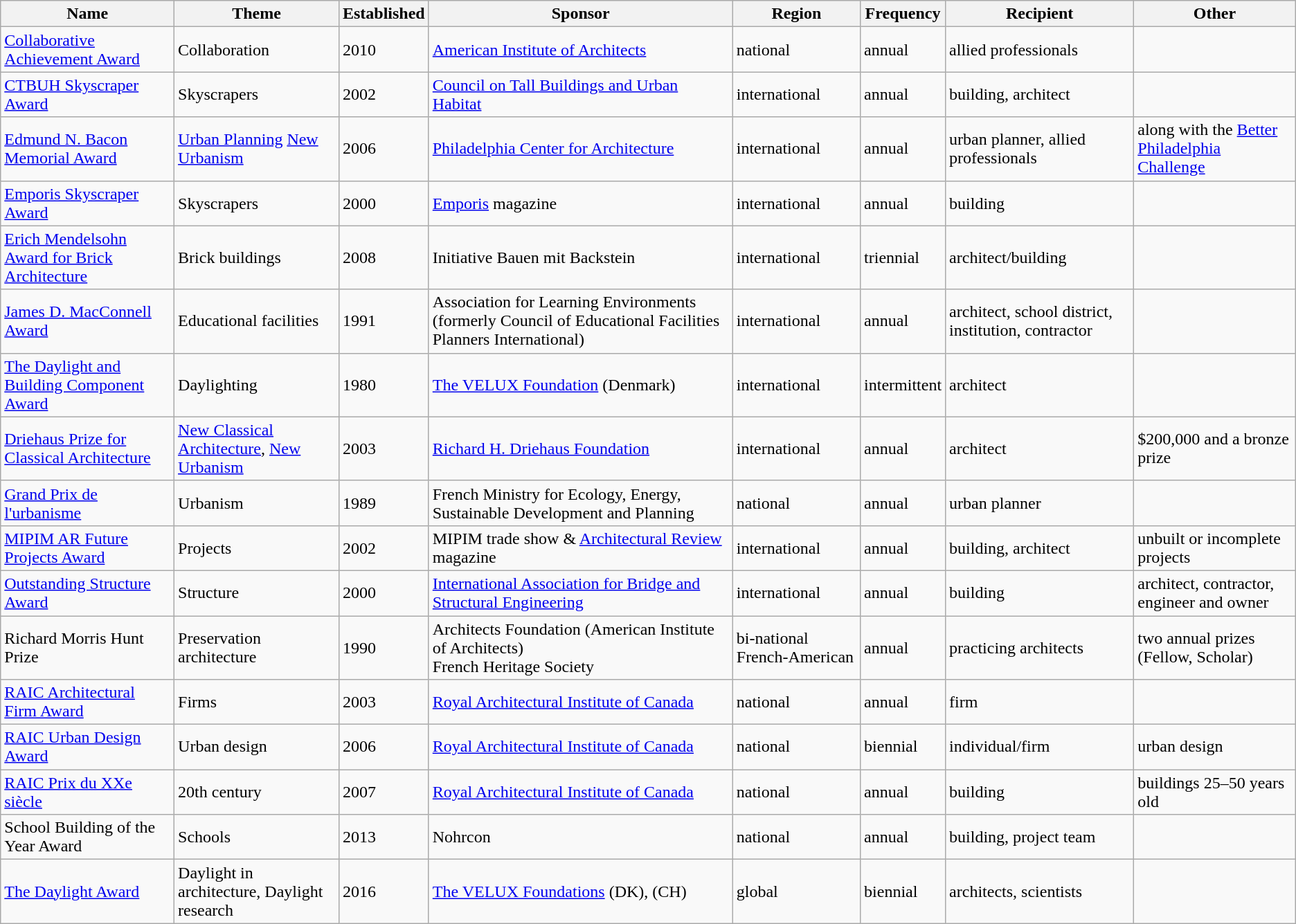<table class="wikitable sortable">
<tr>
<th>Name</th>
<th>Theme</th>
<th>Established</th>
<th>Sponsor</th>
<th>Region</th>
<th>Frequency</th>
<th>Recipient</th>
<th>Other</th>
</tr>
<tr>
<td><a href='#'>Collaborative Achievement Award</a></td>
<td>Collaboration</td>
<td>2010</td>
<td><a href='#'>American Institute of Architects</a></td>
<td>national</td>
<td>annual</td>
<td>allied professionals</td>
<td></td>
</tr>
<tr>
<td><a href='#'>CTBUH Skyscraper Award</a></td>
<td>Skyscrapers</td>
<td>2002</td>
<td><a href='#'>Council on Tall Buildings and Urban Habitat</a></td>
<td>international</td>
<td>annual</td>
<td>building, architect</td>
<td></td>
</tr>
<tr>
<td><a href='#'>Edmund N. Bacon Memorial Award</a></td>
<td><a href='#'>Urban Planning</a> <a href='#'>New Urbanism</a></td>
<td>2006</td>
<td><a href='#'>Philadelphia Center for Architecture</a></td>
<td>international</td>
<td>annual</td>
<td>urban planner, allied professionals</td>
<td>along with the <a href='#'>Better Philadelphia Challenge</a></td>
</tr>
<tr>
<td><a href='#'>Emporis Skyscraper Award</a></td>
<td>Skyscrapers</td>
<td>2000</td>
<td><a href='#'>Emporis</a> magazine</td>
<td>international</td>
<td>annual</td>
<td>building</td>
<td></td>
</tr>
<tr>
<td><a href='#'>Erich Mendelsohn Award for Brick Architecture</a></td>
<td>Brick buildings</td>
<td>2008</td>
<td>Initiative Bauen mit Backstein</td>
<td>international</td>
<td>triennial</td>
<td>architect/building</td>
<td></td>
</tr>
<tr>
<td><a href='#'>James D. MacConnell Award</a></td>
<td>Educational facilities</td>
<td>1991</td>
<td>Association for Learning Environments (formerly Council of Educational Facilities Planners International)</td>
<td>international</td>
<td>annual</td>
<td>architect, school district, institution, contractor</td>
<td></td>
</tr>
<tr>
<td><a href='#'>The Daylight and Building Component Award</a></td>
<td>Daylighting</td>
<td>1980</td>
<td><a href='#'>The VELUX Foundation</a> (Denmark)</td>
<td>international</td>
<td>intermittent</td>
<td>architect</td>
<td></td>
</tr>
<tr>
<td><a href='#'>Driehaus Prize for Classical Architecture</a></td>
<td><a href='#'>New Classical Architecture</a>, <a href='#'>New Urbanism</a></td>
<td>2003</td>
<td><a href='#'>Richard H. Driehaus Foundation</a></td>
<td>international</td>
<td>annual</td>
<td>architect</td>
<td>$200,000 and a bronze prize</td>
</tr>
<tr>
<td><a href='#'>Grand Prix de l'urbanisme</a></td>
<td>Urbanism</td>
<td>1989</td>
<td>French Ministry for Ecology, Energy, Sustainable Development and Planning</td>
<td>national</td>
<td>annual</td>
<td>urban planner</td>
<td></td>
</tr>
<tr>
<td><a href='#'>MIPIM AR Future Projects Award</a></td>
<td>Projects</td>
<td>2002</td>
<td>MIPIM trade show & <a href='#'>Architectural Review</a> magazine</td>
<td>international</td>
<td>annual</td>
<td>building, architect</td>
<td>unbuilt or incomplete projects</td>
</tr>
<tr>
<td><a href='#'>Outstanding Structure Award</a></td>
<td>Structure</td>
<td>2000</td>
<td><a href='#'>International Association for Bridge and Structural Engineering</a></td>
<td>international</td>
<td>annual</td>
<td>building</td>
<td>architect, contractor, engineer and owner</td>
</tr>
<tr>
<td>Richard Morris Hunt Prize</td>
<td>Preservation architecture</td>
<td>1990</td>
<td>Architects Foundation (American Institute of Architects)<br>French Heritage Society</td>
<td>bi-national French-American</td>
<td>annual</td>
<td>practicing architects</td>
<td>two annual prizes (Fellow, Scholar)</td>
</tr>
<tr>
<td><a href='#'>RAIC Architectural Firm Award</a></td>
<td>Firms</td>
<td>2003</td>
<td><a href='#'>Royal Architectural Institute of Canada</a></td>
<td>national</td>
<td>annual</td>
<td>firm</td>
<td></td>
</tr>
<tr>
<td><a href='#'>RAIC Urban Design Award</a></td>
<td>Urban design</td>
<td>2006</td>
<td><a href='#'>Royal Architectural Institute of Canada</a></td>
<td>national</td>
<td>biennial</td>
<td>individual/firm</td>
<td>urban design</td>
</tr>
<tr>
<td><a href='#'>RAIC Prix du XXe siècle</a></td>
<td>20th century</td>
<td>2007</td>
<td><a href='#'>Royal Architectural Institute of Canada</a></td>
<td>national</td>
<td>annual</td>
<td>building</td>
<td>buildings 25–50 years old</td>
</tr>
<tr>
<td>School Building of the Year Award</td>
<td>Schools</td>
<td>2013</td>
<td>Nohrcon</td>
<td>national</td>
<td>annual</td>
<td>building, project team</td>
<td></td>
</tr>
<tr>
<td><a href='#'>The Daylight Award</a></td>
<td>Daylight in architecture, Daylight research</td>
<td>2016</td>
<td><a href='#'>The VELUX Foundations</a> (DK),  (CH)</td>
<td>global</td>
<td>biennial</td>
<td>architects, scientists</td>
<td></td>
</tr>
</table>
